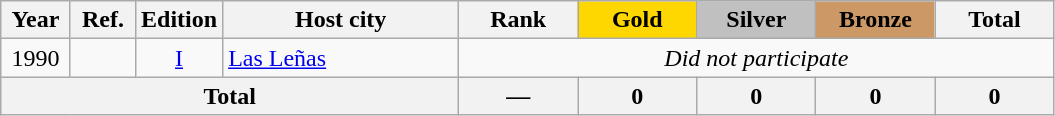<table class="wikitable sortable" style="text-align:center;">
<tr>
<th scope="col"> Year </th>
<th scope="col" class="unsortable"> Ref. </th>
<th scope="col">Edition</th>
<th scope="col" style="width:150px;">Host city</th>
<th scope="col" style="width:4.5em;"> Rank </th>
<th scope="col" style="width:4.5em; background:gold">Gold</th>
<th scope="col" style="width:4.5em; background:silver">Silver</th>
<th scope="col" style="width:4.5em; background:#cc9966">Bronze</th>
<th scope="col" style="width:4.5em;">Total</th>
</tr>
<tr>
<td><span>1990</span></td>
<td></td>
<td><a href='#'>I</a></td>
<td align=left> <a href='#'>Las Leñas</a></td>
<td colspan="5"><span><em>Did not participate</em></span></td>
</tr>
<tr class="sortbottom">
<th colspan=4>Total</th>
<th>—</th>
<th>0</th>
<th>0</th>
<th>0</th>
<th>0</th>
</tr>
</table>
